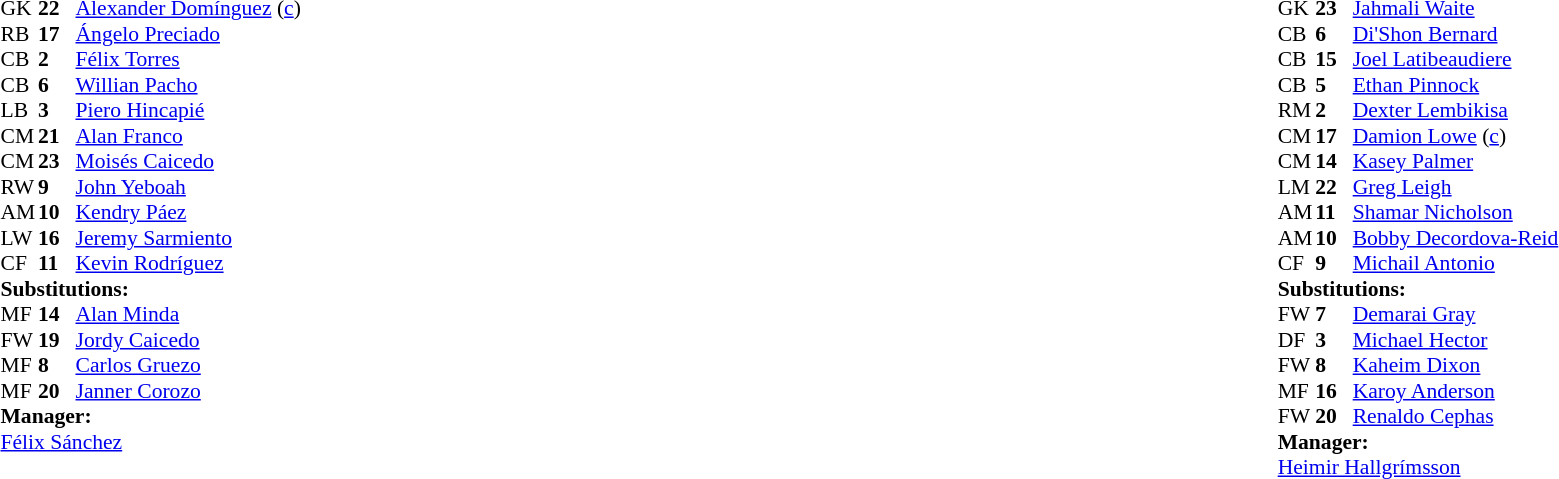<table width="100%">
<tr>
<td valign="top" width="40%"><br><table style="font-size:90%" cellspacing="0" cellpadding="0">
<tr>
<th width=25></th>
<th width=25></th>
</tr>
<tr>
<td>GK</td>
<td><strong>22</strong></td>
<td><a href='#'>Alexander Domínguez</a> (<a href='#'>c</a>)</td>
</tr>
<tr>
<td>RB</td>
<td><strong>17</strong></td>
<td><a href='#'>Ángelo Preciado</a></td>
</tr>
<tr>
<td>CB</td>
<td><strong>2</strong></td>
<td><a href='#'>Félix Torres</a></td>
</tr>
<tr>
<td>CB</td>
<td><strong>6</strong></td>
<td><a href='#'>Willian Pacho</a></td>
</tr>
<tr>
<td>LB</td>
<td><strong>3</strong></td>
<td><a href='#'>Piero Hincapié</a></td>
</tr>
<tr>
<td>CM</td>
<td><strong>21</strong></td>
<td><a href='#'>Alan Franco</a></td>
</tr>
<tr>
<td>CM</td>
<td><strong>23</strong></td>
<td><a href='#'>Moisés Caicedo</a></td>
</tr>
<tr>
<td>RW</td>
<td><strong>9</strong></td>
<td><a href='#'>John Yeboah</a></td>
<td></td>
<td></td>
</tr>
<tr>
<td>AM</td>
<td><strong>10</strong></td>
<td><a href='#'>Kendry Páez</a></td>
<td></td>
<td></td>
</tr>
<tr>
<td>LW</td>
<td><strong>16</strong></td>
<td><a href='#'>Jeremy Sarmiento</a></td>
<td></td>
<td></td>
</tr>
<tr>
<td>CF</td>
<td><strong>11</strong></td>
<td><a href='#'>Kevin Rodríguez</a></td>
<td></td>
<td></td>
</tr>
<tr>
<td colspan=3><strong>Substitutions:</strong></td>
</tr>
<tr>
<td>MF</td>
<td><strong>14</strong></td>
<td><a href='#'>Alan Minda</a></td>
<td></td>
<td></td>
</tr>
<tr>
<td>FW</td>
<td><strong>19</strong></td>
<td><a href='#'>Jordy Caicedo</a></td>
<td></td>
<td></td>
</tr>
<tr>
<td>MF</td>
<td><strong>8</strong></td>
<td><a href='#'>Carlos Gruezo</a></td>
<td></td>
<td></td>
</tr>
<tr>
<td>MF</td>
<td><strong>20</strong></td>
<td><a href='#'>Janner Corozo</a></td>
<td></td>
<td></td>
</tr>
<tr>
<td colspan=3><strong>Manager:</strong></td>
</tr>
<tr>
<td colspan=3> <a href='#'>Félix Sánchez</a></td>
</tr>
</table>
</td>
<td valign="top"></td>
<td valign="top" width="50%"><br><table style="font-size:90%; margin:auto" cellspacing="0" cellpadding="0">
<tr>
<th width=25></th>
<th width=25></th>
</tr>
<tr>
<td>GK</td>
<td><strong>23</strong></td>
<td><a href='#'>Jahmali Waite</a></td>
</tr>
<tr>
<td>CB</td>
<td><strong>6</strong></td>
<td><a href='#'>Di'Shon Bernard</a></td>
<td></td>
<td></td>
</tr>
<tr>
<td>CB</td>
<td><strong>15</strong></td>
<td><a href='#'>Joel Latibeaudiere</a></td>
<td></td>
<td></td>
</tr>
<tr>
<td>CB</td>
<td><strong>5</strong></td>
<td><a href='#'>Ethan Pinnock</a></td>
</tr>
<tr>
<td>RM</td>
<td><strong>2</strong></td>
<td><a href='#'>Dexter Lembikisa</a></td>
<td></td>
<td></td>
</tr>
<tr>
<td>CM</td>
<td><strong>17</strong></td>
<td><a href='#'>Damion Lowe</a> (<a href='#'>c</a>)</td>
<td></td>
<td></td>
</tr>
<tr>
<td>CM</td>
<td><strong>14</strong></td>
<td><a href='#'>Kasey Palmer</a></td>
</tr>
<tr>
<td>LM</td>
<td><strong>22</strong></td>
<td><a href='#'>Greg Leigh</a></td>
</tr>
<tr>
<td>AM</td>
<td><strong>11</strong></td>
<td><a href='#'>Shamar Nicholson</a></td>
<td></td>
<td></td>
</tr>
<tr>
<td>AM</td>
<td><strong>10</strong></td>
<td><a href='#'>Bobby Decordova-Reid</a></td>
</tr>
<tr>
<td>CF</td>
<td><strong>9</strong></td>
<td><a href='#'>Michail Antonio</a></td>
</tr>
<tr>
<td colspan=3><strong>Substitutions:</strong></td>
</tr>
<tr>
<td>FW</td>
<td><strong>7</strong></td>
<td><a href='#'>Demarai Gray</a></td>
<td></td>
<td></td>
</tr>
<tr>
<td>DF</td>
<td><strong>3</strong></td>
<td><a href='#'>Michael Hector</a></td>
<td></td>
<td></td>
</tr>
<tr>
<td>FW</td>
<td><strong>8</strong></td>
<td><a href='#'>Kaheim Dixon</a></td>
<td></td>
<td></td>
</tr>
<tr>
<td>MF</td>
<td><strong>16</strong></td>
<td><a href='#'>Karoy Anderson</a></td>
<td></td>
<td></td>
</tr>
<tr>
<td>FW</td>
<td><strong>20</strong></td>
<td><a href='#'>Renaldo Cephas</a></td>
<td></td>
<td></td>
</tr>
<tr>
<td colspan=3><strong>Manager:</strong></td>
</tr>
<tr>
<td colspan=3> <a href='#'>Heimir Hallgrímsson</a></td>
</tr>
</table>
</td>
</tr>
</table>
